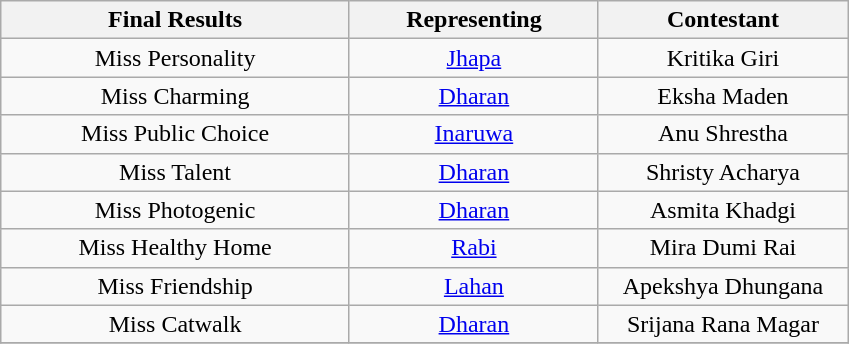<table class="wikitable" style="text-align: center;">
<tr>
<th width="35%">Final Results</th>
<th width="25%">Representing</th>
<th width="25%">Contestant</th>
</tr>
<tr>
<td>Miss Personality</td>
<td><a href='#'>Jhapa</a></td>
<td>Kritika Giri</td>
</tr>
<tr>
<td>Miss Charming</td>
<td><a href='#'>Dharan</a></td>
<td>Eksha Maden</td>
</tr>
<tr>
<td>Miss Public Choice</td>
<td><a href='#'>Inaruwa</a></td>
<td>Anu Shrestha</td>
</tr>
<tr>
<td>Miss Talent</td>
<td><a href='#'>Dharan</a></td>
<td>Shristy Acharya</td>
</tr>
<tr>
<td>Miss Photogenic</td>
<td><a href='#'>Dharan</a></td>
<td>Asmita Khadgi</td>
</tr>
<tr>
<td>Miss Healthy Home</td>
<td><a href='#'>Rabi</a></td>
<td>Mira Dumi Rai</td>
</tr>
<tr>
<td>Miss Friendship</td>
<td><a href='#'>Lahan</a></td>
<td>Apekshya Dhungana</td>
</tr>
<tr>
<td>Miss Catwalk</td>
<td><a href='#'>Dharan</a></td>
<td>Srijana Rana Magar</td>
</tr>
<tr>
</tr>
</table>
